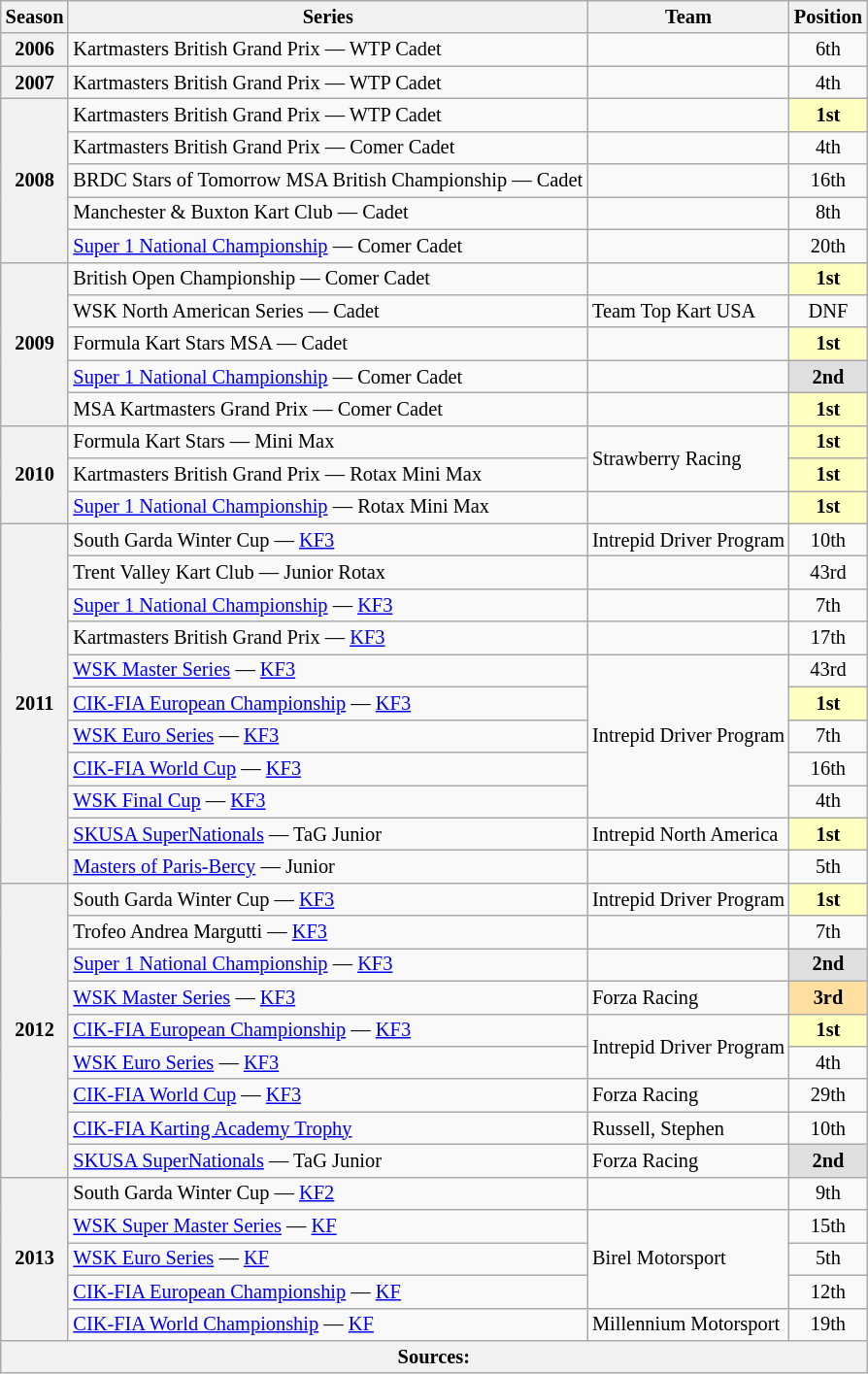<table class="wikitable" style="font-size: 85%; text-align:center">
<tr>
<th>Season</th>
<th>Series</th>
<th>Team</th>
<th>Position</th>
</tr>
<tr>
<th>2006</th>
<td align="left">Kartmasters British Grand Prix — WTP Cadet</td>
<td align="left"></td>
<td>6th</td>
</tr>
<tr>
<th>2007</th>
<td align="left">Kartmasters British Grand Prix — WTP Cadet</td>
<td align="left"></td>
<td>4th</td>
</tr>
<tr>
<th rowspan="5">2008</th>
<td align="left">Kartmasters British Grand Prix — WTP Cadet</td>
<td align="left"></td>
<td style="background:#FFFFBF;"><strong>1st</strong></td>
</tr>
<tr>
<td align="left">Kartmasters British Grand Prix — Comer Cadet</td>
<td align="left"></td>
<td>4th</td>
</tr>
<tr>
<td align="left">BRDC Stars of Tomorrow MSA British Championship — Cadet</td>
<td align="left"></td>
<td>16th</td>
</tr>
<tr>
<td align="left">Manchester & Buxton Kart Club — Cadet</td>
<td align="left"></td>
<td>8th</td>
</tr>
<tr>
<td align="left"><a href='#'>Super 1 National Championship</a> — Comer Cadet</td>
<td align="left"></td>
<td>20th</td>
</tr>
<tr>
<th rowspan="5">2009</th>
<td align="left">British Open Championship — Comer Cadet</td>
<td align="left"></td>
<td style="background:#FFFFBF;"><strong>1st</strong></td>
</tr>
<tr>
<td align="left">WSK North American Series — Cadet</td>
<td align="left">Team Top Kart USA</td>
<td>DNF</td>
</tr>
<tr>
<td align="left">Formula Kart Stars MSA — Cadet</td>
<td align="left"></td>
<td style="background:#FFFFBF;"><strong>1st</strong></td>
</tr>
<tr>
<td align="left"><a href='#'>Super 1 National Championship</a> — Comer Cadet</td>
<td align="left"></td>
<td style="background:#DFDFDF;"><strong>2nd</strong></td>
</tr>
<tr>
<td align="left">MSA Kartmasters Grand Prix — Comer Cadet</td>
<td align="left"></td>
<td style="background:#FFFFBF;"><strong>1st</strong></td>
</tr>
<tr>
<th rowspan="3">2010</th>
<td align="left">Formula Kart Stars — Mini Max</td>
<td rowspan="2" align="left">Strawberry Racing</td>
<td style="background:#FFFFBF;"><strong>1st</strong></td>
</tr>
<tr>
<td align="left">Kartmasters British Grand Prix — Rotax Mini Max</td>
<td style="background:#FFFFBF;"><strong>1st</strong></td>
</tr>
<tr>
<td align="left"><a href='#'>Super 1 National Championship</a> — Rotax Mini Max</td>
<td align="left"></td>
<td style="background:#FFFFBF;"><strong>1st</strong></td>
</tr>
<tr>
<th rowspan="11">2011</th>
<td align="left">South Garda Winter Cup — <a href='#'>KF3</a></td>
<td align="left">Intrepid Driver Program</td>
<td>10th</td>
</tr>
<tr>
<td align="left">Trent Valley Kart Club — Junior Rotax</td>
<td align="left"></td>
<td>43rd</td>
</tr>
<tr>
<td align="left"><a href='#'>Super 1 National Championship</a> — <a href='#'>KF3</a></td>
<td align="left"></td>
<td>7th</td>
</tr>
<tr>
<td align="left">Kartmasters British Grand Prix — <a href='#'>KF3</a></td>
<td align="left"></td>
<td>17th</td>
</tr>
<tr>
<td align="left"><a href='#'>WSK Master Series</a> — <a href='#'>KF3</a></td>
<td rowspan="5" align="left">Intrepid Driver Program</td>
<td>43rd</td>
</tr>
<tr>
<td align="left"><a href='#'>CIK-FIA European Championship</a> — <a href='#'>KF3</a></td>
<td style="background:#FFFFBF;"><strong>1st</strong></td>
</tr>
<tr>
<td align="left"><a href='#'>WSK Euro Series</a> — <a href='#'>KF3</a></td>
<td>7th</td>
</tr>
<tr>
<td align="left"><a href='#'>CIK-FIA World Cup</a> — <a href='#'>KF3</a></td>
<td>16th</td>
</tr>
<tr>
<td align="left"><a href='#'>WSK Final Cup</a> — <a href='#'>KF3</a></td>
<td>4th</td>
</tr>
<tr>
<td align="left"><a href='#'>SKUSA SuperNationals</a> — TaG Junior</td>
<td align="left">Intrepid North America</td>
<td style="background:#FFFFBF;"><strong>1st</strong></td>
</tr>
<tr>
<td align="left"><a href='#'>Masters of Paris-Bercy</a> — Junior</td>
<td align="left"></td>
<td>5th</td>
</tr>
<tr>
<th rowspan="9">2012</th>
<td align="left">South Garda Winter Cup — <a href='#'>KF3</a></td>
<td align="left">Intrepid Driver Program</td>
<td style="background:#FFFFBF;"><strong>1st</strong></td>
</tr>
<tr>
<td align="left">Trofeo Andrea Margutti — <a href='#'>KF3</a></td>
<td align="left"></td>
<td>7th</td>
</tr>
<tr>
<td align="left"><a href='#'>Super 1 National Championship</a> — <a href='#'>KF3</a></td>
<td align="left"></td>
<td style="background:#DFDFDF;"><strong>2nd</strong></td>
</tr>
<tr>
<td align="left"><a href='#'>WSK Master Series</a> — <a href='#'>KF3</a></td>
<td align="left">Forza Racing</td>
<td style="background:#FFDF9F;"><strong>3rd</strong></td>
</tr>
<tr>
<td align="left"><a href='#'>CIK-FIA European Championship</a> — <a href='#'>KF3</a></td>
<td rowspan="2" align="left">Intrepid Driver Program</td>
<td style="background:#FFFFBF;"><strong>1st</strong></td>
</tr>
<tr>
<td align="left"><a href='#'>WSK Euro Series</a> — <a href='#'>KF3</a></td>
<td>4th</td>
</tr>
<tr>
<td align="left"><a href='#'>CIK-FIA World Cup</a> — <a href='#'>KF3</a></td>
<td align="left">Forza Racing</td>
<td>29th</td>
</tr>
<tr>
<td align="left"><a href='#'>CIK-FIA Karting Academy Trophy</a></td>
<td align="left">Russell, Stephen</td>
<td>10th</td>
</tr>
<tr>
<td align="left"><a href='#'>SKUSA SuperNationals</a> — TaG Junior</td>
<td align="left">Forza Racing</td>
<td style="background:#DFDFDF;"><strong>2nd</strong></td>
</tr>
<tr>
<th rowspan="5">2013</th>
<td align="left">South Garda Winter Cup — <a href='#'>KF2</a></td>
<td align="left"></td>
<td>9th</td>
</tr>
<tr>
<td align="left"><a href='#'>WSK Super Master Series</a> — <a href='#'>KF</a></td>
<td rowspan="3" align="left">Birel Motorsport</td>
<td>15th</td>
</tr>
<tr>
<td align="left"><a href='#'>WSK Euro Series</a> — <a href='#'>KF</a></td>
<td>5th</td>
</tr>
<tr>
<td align="left"><a href='#'>CIK-FIA European Championship</a> — <a href='#'>KF</a></td>
<td>12th</td>
</tr>
<tr>
<td align="left"><a href='#'>CIK-FIA World Championship</a> — <a href='#'>KF</a></td>
<td align="left">Millennium Motorsport</td>
<td>19th</td>
</tr>
<tr>
<th colspan="4">Sources:</th>
</tr>
</table>
